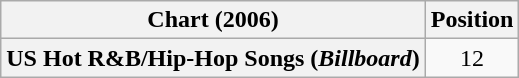<table class="wikitable plainrowheaders" style="text-align:center">
<tr>
<th>Chart (2006)</th>
<th>Position</th>
</tr>
<tr>
<th scope="row">US Hot R&B/Hip-Hop Songs (<em>Billboard</em>)</th>
<td>12</td>
</tr>
</table>
